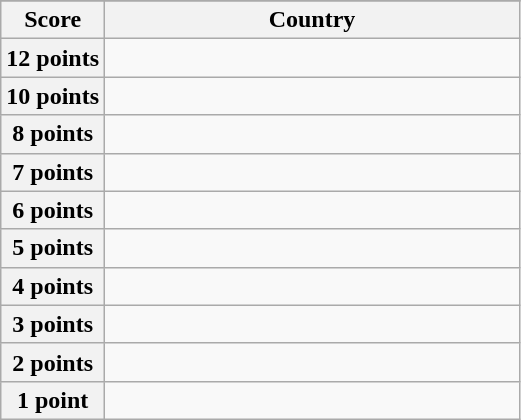<table class="wikitable">
<tr>
</tr>
<tr>
<th scope="col" width="20%">Score</th>
<th scope="col">Country</th>
</tr>
<tr>
<th scope="row">12 points</th>
<td></td>
</tr>
<tr>
<th scope="row">10 points</th>
<td></td>
</tr>
<tr>
<th scope="row">8 points</th>
<td></td>
</tr>
<tr>
<th scope="row">7 points</th>
<td></td>
</tr>
<tr>
<th scope="row">6 points</th>
<td></td>
</tr>
<tr>
<th scope="row">5 points</th>
<td></td>
</tr>
<tr>
<th scope="row">4 points</th>
<td></td>
</tr>
<tr>
<th scope="row">3 points</th>
<td></td>
</tr>
<tr>
<th scope="row">2 points</th>
<td></td>
</tr>
<tr>
<th scope="row">1 point</th>
<td></td>
</tr>
</table>
